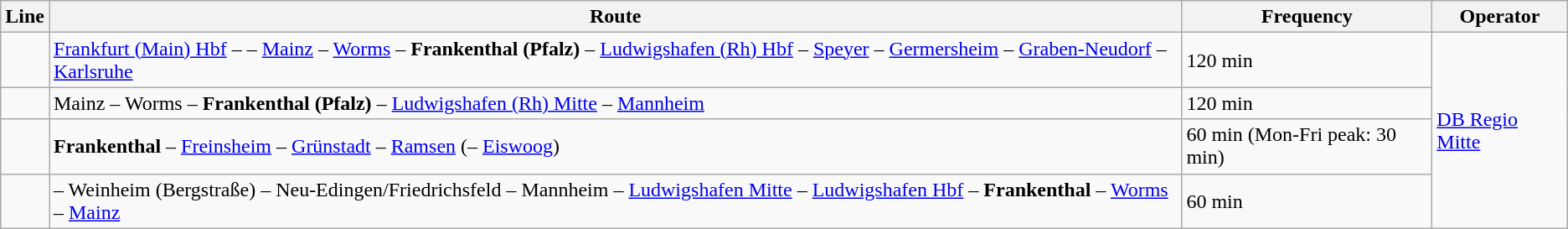<table class="wikitable">
<tr>
<th>Line</th>
<th>Route</th>
<th>Frequency</th>
<th>Operator</th>
</tr>
<tr>
<td></td>
<td><a href='#'>Frankfurt (Main) Hbf</a> –  – <a href='#'>Mainz</a> – <a href='#'>Worms</a> – <strong>Frankenthal (Pfalz)</strong> – <a href='#'>Ludwigshafen (Rh) Hbf</a> – <a href='#'>Speyer</a> – <a href='#'>Germersheim</a> – <a href='#'>Graben-Neudorf</a> – <a href='#'>Karlsruhe</a></td>
<td>120 min</td>
<td rowspan=4><a href='#'>DB Regio Mitte</a></td>
</tr>
<tr>
<td></td>
<td>Mainz – Worms – <strong>Frankenthal (Pfalz)</strong> – <a href='#'>Ludwigshafen (Rh) Mitte</a> – <a href='#'>Mannheim</a></td>
<td>120 min</td>
</tr>
<tr>
<td></td>
<td><strong>Frankenthal</strong> – <a href='#'>Freinsheim</a> – <a href='#'>Grünstadt</a> – <a href='#'>Ramsen</a> (– <a href='#'>Eiswoog</a>)</td>
<td>60 min (Mon-Fri peak: 30 min)</td>
</tr>
<tr>
<td></td>
<td> – Weinheim (Bergstraße) – Neu-Edingen/Friedrichsfeld – Mannheim – <a href='#'>Ludwigshafen Mitte</a> – <a href='#'>Ludwigshafen Hbf</a> – <strong>Frankenthal</strong> – <a href='#'>Worms</a> – <a href='#'>Mainz</a></td>
<td>60 min</td>
</tr>
</table>
